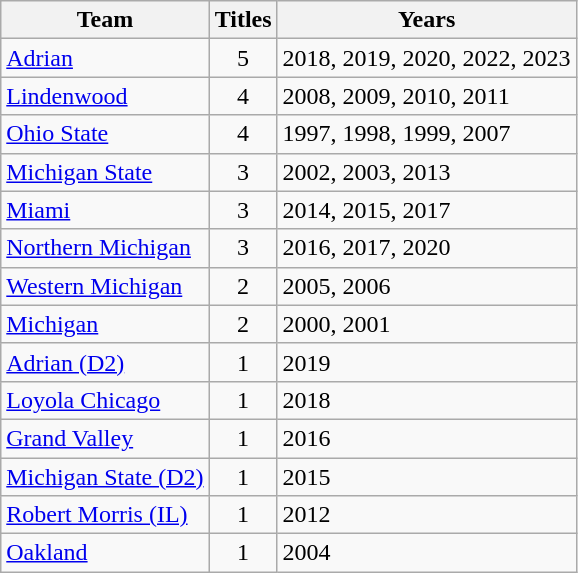<table class="wikitable">
<tr>
<th>Team</th>
<th>Titles</th>
<th>Years</th>
</tr>
<tr>
<td><a href='#'>Adrian</a></td>
<td align=center>5</td>
<td>2018, 2019, 2020, 2022, 2023</td>
</tr>
<tr>
<td><a href='#'>Lindenwood</a></td>
<td align=center>4</td>
<td>2008, 2009, 2010, 2011</td>
</tr>
<tr>
<td><a href='#'>Ohio State</a></td>
<td align=center>4</td>
<td>1997, 1998, 1999, 2007</td>
</tr>
<tr>
<td><a href='#'>Michigan State</a></td>
<td align=center>3</td>
<td>2002, 2003, 2013</td>
</tr>
<tr>
<td><a href='#'>Miami</a></td>
<td align=center>3</td>
<td>2014, 2015, 2017</td>
</tr>
<tr>
<td><a href='#'>Northern Michigan</a></td>
<td align=center>3</td>
<td>2016, 2017, 2020</td>
</tr>
<tr>
<td><a href='#'>Western Michigan</a></td>
<td align=center>2</td>
<td>2005, 2006</td>
</tr>
<tr>
<td><a href='#'>Michigan</a></td>
<td align=center>2</td>
<td>2000, 2001</td>
</tr>
<tr>
<td><a href='#'>Adrian (D2)</a></td>
<td align=center>1</td>
<td>2019</td>
</tr>
<tr>
<td><a href='#'>Loyola Chicago</a></td>
<td align=center>1</td>
<td>2018</td>
</tr>
<tr>
<td><a href='#'>Grand Valley</a></td>
<td align=center>1</td>
<td>2016</td>
</tr>
<tr>
<td><a href='#'>Michigan State (D2)</a></td>
<td align=center>1</td>
<td>2015</td>
</tr>
<tr>
<td><a href='#'>Robert Morris (IL)</a></td>
<td align=center>1</td>
<td>2012</td>
</tr>
<tr>
<td><a href='#'>Oakland</a></td>
<td align=center>1</td>
<td>2004</td>
</tr>
</table>
